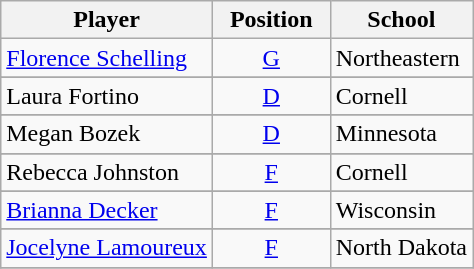<table class="wikitable">
<tr>
<th>Player</th>
<th>  Position  </th>
<th>School</th>
</tr>
<tr>
<td><a href='#'>Florence Schelling</a></td>
<td align=center><a href='#'>G</a></td>
<td>Northeastern</td>
</tr>
<tr>
</tr>
<tr>
<td>Laura Fortino</td>
<td align=center><a href='#'>D</a></td>
<td>Cornell</td>
</tr>
<tr>
</tr>
<tr>
<td>Megan Bozek</td>
<td align=center><a href='#'>D</a></td>
<td>Minnesota</td>
</tr>
<tr>
</tr>
<tr>
<td>Rebecca Johnston</td>
<td align=center><a href='#'>F</a></td>
<td>Cornell</td>
</tr>
<tr>
</tr>
<tr>
<td><a href='#'>Brianna Decker</a></td>
<td align=center><a href='#'>F</a></td>
<td>Wisconsin</td>
</tr>
<tr>
</tr>
<tr>
<td><a href='#'>Jocelyne Lamoureux</a></td>
<td align=center><a href='#'>F</a></td>
<td>North Dakota</td>
</tr>
<tr>
</tr>
</table>
